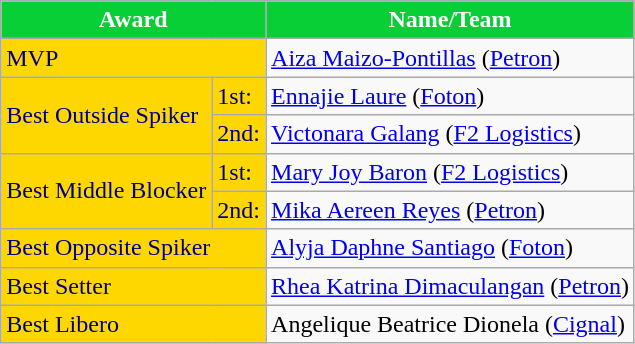<table class="wikitable">
<tr>
<th style="background:#08CF35; color:#FFFFFF;" colspan="2">Award</th>
<th style="background:#08CF35; color:#FFFFFF;">Name/Team</th>
</tr>
<tr>
<td style="background:#FFD700; color:#00008B;" colspan="2">MVP</td>
<td><a href='#'>Aiza Maizo-Pontillas</a> (<a href='#'>Petron</a>)</td>
</tr>
<tr>
<td style="background:#FFD700; color:#00008B;" rowspan=2>Best Outside Spiker</td>
<td style="background:#FFD700; color:#00008B;">1st:</td>
<td><a href='#'>Ennajie Laure</a> (<a href='#'>Foton</a>)</td>
</tr>
<tr>
<td style="background:#FFD700; color:#00008B;">2nd:</td>
<td><a href='#'>Victonara Galang</a> (<a href='#'>F2 Logistics</a>)</td>
</tr>
<tr>
<td style="background:#FFD700; color:#00008B;" rowspan="2">Best Middle Blocker</td>
<td style="background:#FFD700; color:#00008B;">1st:</td>
<td><a href='#'>Mary Joy Baron</a> (<a href='#'>F2 Logistics</a>)</td>
</tr>
<tr>
<td style="background:#FFD700; color:#00008B;">2nd:</td>
<td><a href='#'>Mika Aereen Reyes</a> (<a href='#'>Petron</a>)</td>
</tr>
<tr>
<td style="background:#FFD700; color:#00008B;" colspan="2">Best Opposite Spiker</td>
<td><a href='#'>Alyja Daphne Santiago</a> (<a href='#'>Foton</a>)</td>
</tr>
<tr>
<td style="background:#FFD700; color:#00008B;" colspan="2">Best Setter</td>
<td><a href='#'>Rhea Katrina Dimaculangan</a> (<a href='#'>Petron</a>)</td>
</tr>
<tr>
<td style="background:#FFD700; color:#00008B;" colspan="2">Best Libero</td>
<td>Angelique Beatrice Dionela (<a href='#'>Cignal</a>)</td>
</tr>
</table>
